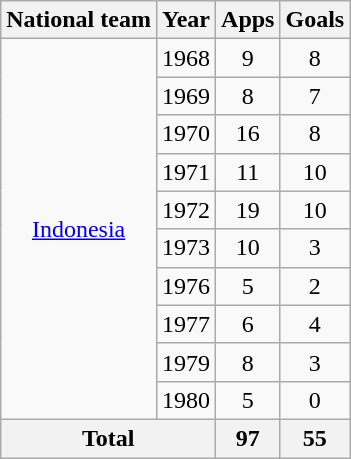<table class="wikitable" style="text-align:center">
<tr>
<th>National team</th>
<th>Year</th>
<th>Apps</th>
<th>Goals</th>
</tr>
<tr>
<td rowspan=10><a href='#'>Indonesia</a></td>
<td>1968</td>
<td>9</td>
<td>8</td>
</tr>
<tr>
<td>1969</td>
<td>8</td>
<td>7</td>
</tr>
<tr>
<td>1970</td>
<td>16</td>
<td>8</td>
</tr>
<tr>
<td>1971</td>
<td>11</td>
<td>10</td>
</tr>
<tr>
<td>1972</td>
<td>19</td>
<td>10</td>
</tr>
<tr>
<td>1973</td>
<td>10</td>
<td>3</td>
</tr>
<tr>
<td>1976</td>
<td>5</td>
<td>2</td>
</tr>
<tr>
<td>1977</td>
<td>6</td>
<td>4</td>
</tr>
<tr>
<td>1979</td>
<td>8</td>
<td>3</td>
</tr>
<tr>
<td>1980</td>
<td>5</td>
<td>0</td>
</tr>
<tr>
<th colspan=2>Total</th>
<th>97</th>
<th>55</th>
</tr>
</table>
